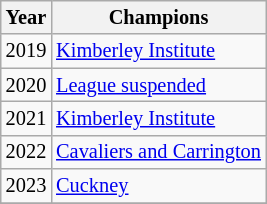<table class="wikitable" style="font-size:85%">
<tr>
<th>Year</th>
<th>Champions</th>
</tr>
<tr>
<td>2019</td>
<td><a href='#'>Kimberley Institute</a></td>
</tr>
<tr>
<td>2020</td>
<td><a href='#'>League suspended</a></td>
</tr>
<tr>
<td>2021</td>
<td><a href='#'>Kimberley Institute</a></td>
</tr>
<tr>
<td>2022</td>
<td><a href='#'>Cavaliers and Carrington</a></td>
</tr>
<tr>
<td>2023</td>
<td><a href='#'>Cuckney</a></td>
</tr>
<tr>
</tr>
</table>
